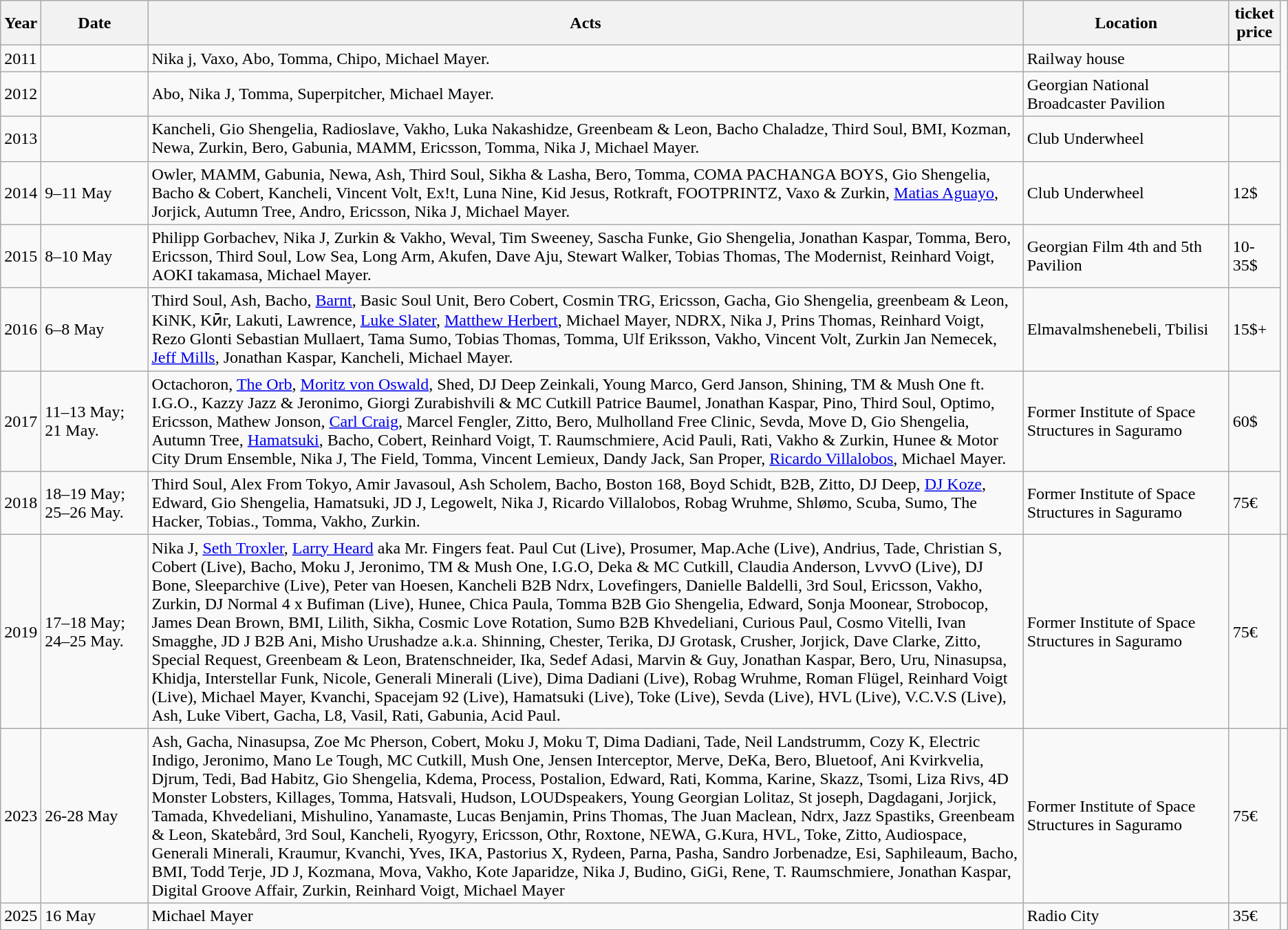<table class="wikitable sortable">
<tr>
<th>Year</th>
<th class="unsortable" style="width:6em">Date</th>
<th class="unsortable">Acts</th>
<th class="unsortable" style="width:12em">Location</th>
<th class="unsortable">ticket price</th>
</tr>
<tr>
<td>2011</td>
<td></td>
<td>Nika j, Vaxo, Abo, Tomma, Chipo, Michael Mayer.</td>
<td>Railway house</td>
<td></td>
</tr>
<tr>
<td>2012</td>
<td></td>
<td>Abo, Nika J, Tomma, Superpitcher, Michael Mayer.</td>
<td>Georgian National Broadcaster Pavilion</td>
<td></td>
</tr>
<tr>
<td>2013</td>
<td></td>
<td>Kancheli, Gio Shengelia, Radioslave, Vakho, Luka Nakashidze, Greenbeam & Leon, Bacho Chaladze, Third Soul, BMI, Kozman, Newa, Zurkin, Bero, Gabunia, MAMM, Ericsson, Tomma, Nika J, Michael Mayer.</td>
<td>Club Underwheel</td>
<td></td>
</tr>
<tr>
<td>2014</td>
<td>9–11 May</td>
<td>Owler, MAMM, Gabunia, Newa, Ash, Third Soul, Sikha & Lasha, Bero, Tomma, COMA PACHANGA BOYS, Gio Shengelia, Bacho & Cobert, Kancheli, Vincent Volt, Ex!t, Luna Nine, Kid Jesus, Rotkraft, FOOTPRINTZ, Vaxo & Zurkin, <a href='#'>Matias Aguayo</a>, Jorjick, Autumn Tree, Andro, Ericsson, Nika J, Michael Mayer.</td>
<td>Club Underwheel</td>
<td>12$</td>
</tr>
<tr>
<td>2015</td>
<td>8–10 May</td>
<td>Philipp Gorbachev, Nika J, Zurkin & Vakho, Weval, Tim Sweeney, Sascha Funke, Gio Shengelia, Jonathan Kaspar, Tomma, Bero, Ericsson, Third Soul, Low Sea, Long Arm, Akufen, Dave Aju, Stewart Walker, Tobias Thomas, The Modernist, Reinhard Voigt, AOKI takamasa, Michael Mayer.</td>
<td>Georgian Film 4th and 5th Pavilion</td>
<td>10-35$</td>
</tr>
<tr>
<td>2016</td>
<td>6–8 May</td>
<td>Third Soul, Ash, Bacho, <a href='#'>Barnt</a>, Basic Soul Unit, Bero Cobert, Cosmin TRG, Ericsson, Gacha, Gio Shengelia, greenbeam & Leon, KiNK, Kӣr, Lakuti, Lawrence, <a href='#'>Luke Slater</a>, <a href='#'>Matthew Herbert</a>, Michael Mayer, NDRX, Nika J, Prins Thomas, Reinhard Voigt, Rezo Glonti Sebastian Mullaert, Tama Sumo, Tobias Thomas, Tomma, Ulf Eriksson, Vakho, Vincent Volt, Zurkin Jan Nemecek, <a href='#'>Jeff Mills</a>, Jonathan Kaspar, Kancheli, Michael Mayer.</td>
<td>Elmavalmshenebeli, Tbilisi</td>
<td>15$+</td>
</tr>
<tr>
<td>2017</td>
<td>11–13 May; 21 May.</td>
<td>Octachoron, <a href='#'>The Orb</a>, <a href='#'>Moritz von Oswald</a>, Shed, DJ Deep Zeinkali, Young Marco, Gerd Janson, Shining, TM & Mush One ft. I.G.O., Kazzy Jazz & Jeronimo, Giorgi Zurabishvili & MC Cutkill Patrice Baumel, Jonathan Kaspar, Pino, Third Soul, Optimo, Ericsson, Mathew Jonson, <a href='#'>Carl Craig</a>, Marcel Fengler, Zitto, Bero, Mulholland Free Clinic, Sevda, Move D, Gio Shengelia, Autumn Tree, <a href='#'>Hamatsuki</a>, Bacho, Cobert, Reinhard Voigt, T. Raumschmiere, Acid Pauli, Rati, Vakho & Zurkin, Hunee & Motor City Drum Ensemble, Nika J, The Field, Tomma, Vincent Lemieux, Dandy Jack, San Proper, <a href='#'>Ricardo Villalobos</a>, Michael Mayer.</td>
<td>Former Institute of Space Structures in Saguramo</td>
<td>60$</td>
</tr>
<tr>
<td>2018</td>
<td>18–19 May; 25–26 May.</td>
<td>Third Soul, Alex From Tokyo, Amir Javasoul, Ash Scholem, Bacho, Boston 168, Boyd Schidt, B2B, Zitto, DJ Deep, <a href='#'>DJ Koze</a>, Edward, Gio Shengelia, Hamatsuki, JD J, Legowelt, Nika J, Ricardo Villalobos, Robag Wruhme, Shlømo, Scuba, Sumo, The Hacker, Tobias., Tomma, Vakho, Zurkin.</td>
<td>Former Institute of Space Structures in Saguramo</td>
<td>75€</td>
</tr>
<tr>
<td>2019</td>
<td>17–18 May; 24–25 May.</td>
<td>Nika J, <a href='#'>Seth Troxler</a>, <a href='#'>Larry Heard</a> aka Mr. Fingers feat. Paul Cut (Live), Prosumer, Map.Ache (Live), Andrius, Tade, Christian S, Cobert (Live), Bacho, Moku J, Jeronimo, TM & Mush One, I.G.O, Deka & MC Cutkill, Claudia Anderson, LvvvO (Live), DJ Bone, Sleeparchive (Live), Peter van Hoesen, Kancheli B2B Ndrx, Lovefingers, Danielle Baldelli, 3rd Soul, Ericsson, Vakho, Zurkin, DJ Normal 4 x Bufiman (Live), Hunee, Chica Paula, Tomma B2B Gio Shengelia, Edward, Sonja Moonear, Strobocop, James Dean Brown, BMI, Lilith, Sikha, Cosmic Love Rotation, Sumo B2B Khvedeliani, Curious Paul, Cosmo Vitelli, Ivan Smagghe, JD J B2B Ani, Misho Urushadze a.k.a. Shinning, Chester, Terika, DJ Grotask, Crusher, Jorjick, Dave Clarke, Zitto, Special Request, Greenbeam & Leon, Bratenschneider, Ika, Sedef Adasi, Marvin & Guy, Jonathan Kaspar, Bero, Uru, Ninasupsa, Khidja, Interstellar Funk, Nicole, Generali Minerali (Live), Dima Dadiani (Live), Robag Wruhme, Roman Flügel, Reinhard Voigt (Live), Michael Mayer, Kvanchi, Spacejam 92 (Live), Hamatsuki (Live), Toke (Live), Sevda (Live), HVL (Live), V.C.V.S (Live), Ash, Luke Vibert, Gacha, L8, Vasil, Rati, Gabunia, Acid Paul.</td>
<td>Former Institute of Space Structures in Saguramo</td>
<td>75€</td>
<td></td>
</tr>
<tr>
<td>2023</td>
<td>26-28 May</td>
<td>Ash, Gacha, Ninasupsa, Zoe Mc Pherson, Cobert, Moku J, Moku T, Dima Dadiani, Tade, Neil Landstrumm, Cozy K, Electric Indigo, Jeronimo, Mano Le Tough, MC Cutkill, Mush One, Jensen Interceptor, Merve, DeKa, Bero, Bluetoof, Ani Kvirkvelia, Djrum, Tedi, Bad Habitz, Gio Shengelia, Kdema, Process, Postalion, Edward, Rati, Komma, Karine, Skazz, Tsomi, Liza Rivs, 4D Monster Lobsters, Killages, Tomma, Hatsvali, Hudson, LOUDspeakers, Young Georgian Lolitaz, St joseph, Dagdagani, Jorjick, Tamada, Khvedeliani, Mishulino, Yanamaste, Lucas Benjamin, Prins Thomas, The Juan Maclean, Ndrx, Jazz Spastiks, Greenbeam & Leon, Skatebård, 3rd Soul, Kancheli, Ryogyry, Ericsson, Othr, Roxtone, NEWA, G.Kura, HVL, Toke, Zitto, Audiospace, Generali Minerali, Kraumur, Kvanchi, Yves, IKA, Pastorius X, Rydeen, Parna, Pasha, Sandro Jorbenadze, Esi, Saphileaum, Bacho, BMI, Todd Terje, JD J, Kozmana, Mova, Vakho, Kote Japaridze, Nika J, Budino, GiGi, Rene, T. Raumschmiere, Jonathan Kaspar, Digital Groove Affair, Zurkin, Reinhard Voigt, Michael Mayer</td>
<td>Former Institute of Space Structures in Saguramo</td>
<td>75€</td>
<td></td>
</tr>
<tr>
<td>2025</td>
<td>16 May</td>
<td>Michael Mayer</td>
<td>Radio City</td>
<td>35€</td>
<td></td>
</tr>
</table>
